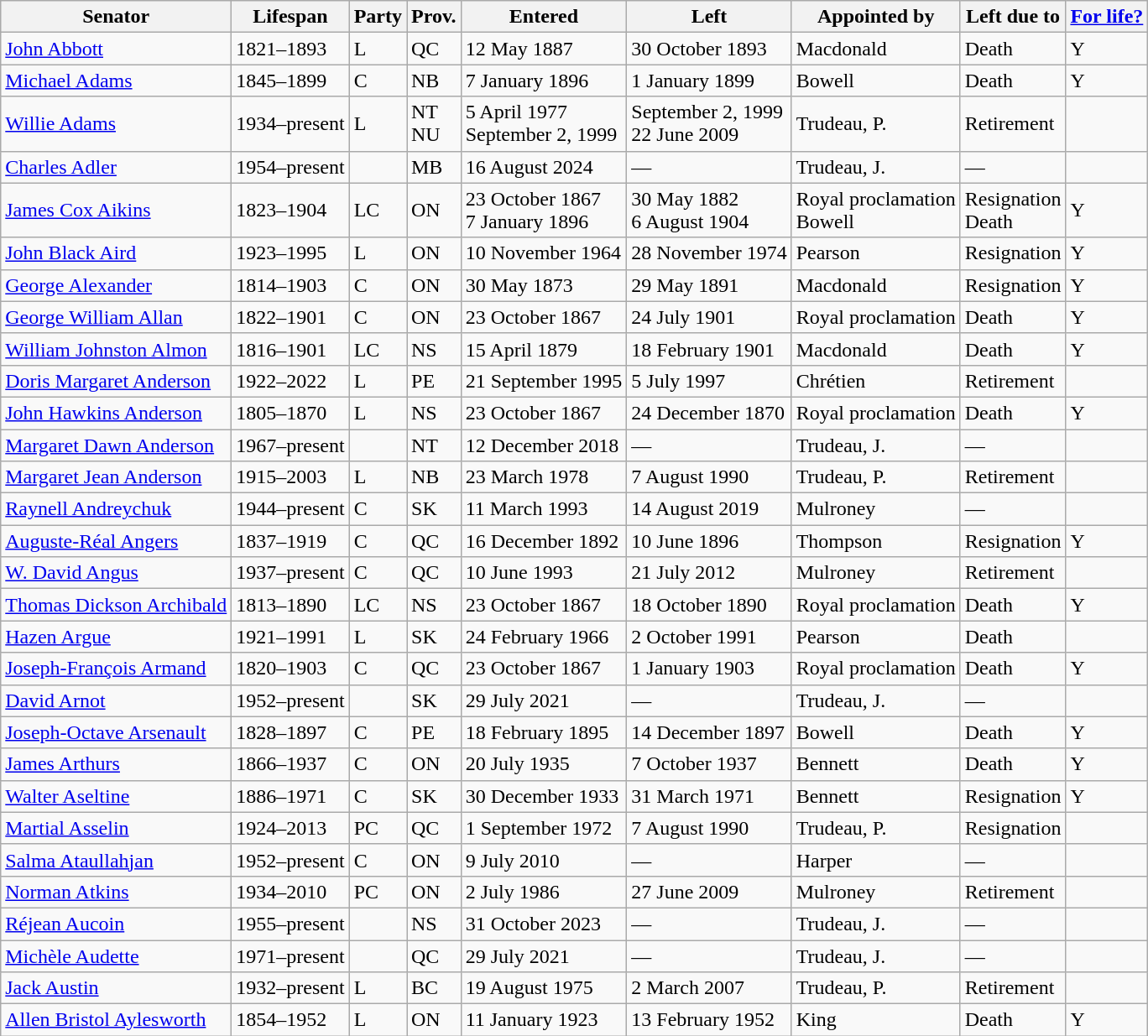<table class="wikitable sortable">
<tr>
<th>Senator</th>
<th>Lifespan</th>
<th>Party</th>
<th>Prov.</th>
<th>Entered</th>
<th>Left</th>
<th>Appointed by</th>
<th>Left due to</th>
<th><a href='#'>For life?</a></th>
</tr>
<tr>
<td><a href='#'>John Abbott</a></td>
<td>1821–1893</td>
<td>L</td>
<td>QC</td>
<td>12 May 1887</td>
<td>30 October 1893</td>
<td>Macdonald</td>
<td>Death</td>
<td>Y</td>
</tr>
<tr>
<td><a href='#'>Michael Adams</a></td>
<td>1845–1899</td>
<td>C</td>
<td>NB</td>
<td>7 January 1896</td>
<td>1 January 1899</td>
<td>Bowell</td>
<td>Death</td>
<td>Y</td>
</tr>
<tr>
<td><a href='#'>Willie Adams</a></td>
<td>1934–present</td>
<td>L</td>
<td>NT<br>NU</td>
<td>5 April 1977<br>September 2, 1999</td>
<td>September 2, 1999<br>22 June 2009</td>
<td>Trudeau, P.</td>
<td>Retirement</td>
<td></td>
</tr>
<tr>
<td><a href='#'>Charles Adler</a></td>
<td>1954–present</td>
<td></td>
<td>MB</td>
<td>16 August 2024</td>
<td>—</td>
<td>Trudeau, J.</td>
<td>—</td>
<td></td>
</tr>
<tr>
<td><a href='#'>James Cox Aikins</a></td>
<td>1823–1904</td>
<td>LC</td>
<td>ON</td>
<td>23 October 1867<br>7 January 1896</td>
<td>30 May 1882<br>6 August 1904</td>
<td>Royal proclamation<br>Bowell</td>
<td>Resignation<br>Death</td>
<td>Y</td>
</tr>
<tr>
<td><a href='#'>John Black Aird</a></td>
<td>1923–1995</td>
<td>L</td>
<td>ON</td>
<td>10 November 1964</td>
<td>28 November 1974</td>
<td>Pearson</td>
<td>Resignation</td>
<td>Y</td>
</tr>
<tr>
<td><a href='#'>George Alexander</a></td>
<td>1814–1903</td>
<td>C</td>
<td>ON</td>
<td>30 May 1873</td>
<td>29 May 1891</td>
<td>Macdonald</td>
<td>Resignation</td>
<td>Y</td>
</tr>
<tr>
<td><a href='#'>George William Allan</a></td>
<td>1822–1901</td>
<td>C</td>
<td>ON</td>
<td>23 October 1867</td>
<td>24 July 1901</td>
<td>Royal proclamation</td>
<td>Death</td>
<td>Y</td>
</tr>
<tr>
<td><a href='#'>William Johnston Almon</a></td>
<td>1816–1901</td>
<td>LC</td>
<td>NS</td>
<td>15 April 1879</td>
<td>18 February 1901</td>
<td>Macdonald</td>
<td>Death</td>
<td>Y</td>
</tr>
<tr>
<td><a href='#'>Doris Margaret Anderson</a></td>
<td>1922–2022</td>
<td>L</td>
<td>PE</td>
<td>21 September 1995</td>
<td>5 July 1997</td>
<td>Chrétien</td>
<td>Retirement</td>
<td></td>
</tr>
<tr>
<td><a href='#'>John Hawkins Anderson</a></td>
<td>1805–1870</td>
<td>L</td>
<td>NS</td>
<td>23 October 1867</td>
<td>24 December 1870</td>
<td>Royal proclamation</td>
<td>Death</td>
<td>Y</td>
</tr>
<tr>
<td><a href='#'>Margaret Dawn Anderson</a></td>
<td>1967–present</td>
<td></td>
<td>NT</td>
<td>12 December 2018</td>
<td>—</td>
<td>Trudeau, J.</td>
<td>—</td>
<td></td>
</tr>
<tr>
<td><a href='#'>Margaret Jean Anderson</a></td>
<td>1915–2003</td>
<td>L</td>
<td>NB</td>
<td>23 March 1978</td>
<td>7 August 1990</td>
<td>Trudeau, P.</td>
<td>Retirement</td>
<td></td>
</tr>
<tr>
<td><a href='#'>Raynell Andreychuk</a></td>
<td>1944–present</td>
<td>C</td>
<td>SK</td>
<td>11 March 1993</td>
<td>14 August 2019</td>
<td>Mulroney</td>
<td>—</td>
<td></td>
</tr>
<tr>
<td><a href='#'>Auguste-Réal Angers</a></td>
<td>1837–1919</td>
<td>C</td>
<td>QC</td>
<td>16 December 1892</td>
<td>10 June 1896</td>
<td>Thompson</td>
<td>Resignation</td>
<td>Y</td>
</tr>
<tr>
<td><a href='#'>W. David Angus</a></td>
<td>1937–present</td>
<td>C</td>
<td>QC</td>
<td>10 June 1993</td>
<td>21 July 2012</td>
<td>Mulroney</td>
<td>Retirement</td>
<td></td>
</tr>
<tr>
<td><a href='#'>Thomas Dickson Archibald</a></td>
<td>1813–1890</td>
<td>LC</td>
<td>NS</td>
<td>23 October 1867</td>
<td>18 October 1890</td>
<td>Royal proclamation</td>
<td>Death</td>
<td>Y</td>
</tr>
<tr>
<td><a href='#'>Hazen Argue</a></td>
<td>1921–1991</td>
<td>L</td>
<td>SK</td>
<td>24 February 1966</td>
<td>2 October 1991</td>
<td>Pearson</td>
<td>Death</td>
<td></td>
</tr>
<tr>
<td><a href='#'>Joseph-François Armand</a></td>
<td>1820–1903</td>
<td>C</td>
<td>QC</td>
<td>23 October 1867</td>
<td>1 January 1903</td>
<td>Royal proclamation</td>
<td>Death</td>
<td>Y</td>
</tr>
<tr>
<td><a href='#'>David Arnot</a></td>
<td>1952–present</td>
<td></td>
<td>SK</td>
<td>29 July 2021</td>
<td>—</td>
<td>Trudeau, J.</td>
<td>—</td>
<td></td>
</tr>
<tr>
<td><a href='#'>Joseph-Octave Arsenault</a></td>
<td>1828–1897</td>
<td>C</td>
<td>PE</td>
<td>18 February 1895</td>
<td>14 December 1897</td>
<td>Bowell</td>
<td>Death</td>
<td>Y</td>
</tr>
<tr>
<td><a href='#'>James Arthurs</a></td>
<td>1866–1937</td>
<td>C</td>
<td>ON</td>
<td>20 July 1935</td>
<td>7 October 1937</td>
<td>Bennett</td>
<td>Death</td>
<td>Y</td>
</tr>
<tr>
<td><a href='#'>Walter Aseltine</a></td>
<td>1886–1971</td>
<td>C</td>
<td>SK</td>
<td>30 December 1933</td>
<td>31 March 1971</td>
<td>Bennett</td>
<td>Resignation</td>
<td>Y</td>
</tr>
<tr>
<td><a href='#'>Martial Asselin</a></td>
<td>1924–2013</td>
<td>PC</td>
<td>QC</td>
<td>1 September 1972</td>
<td>7 August 1990</td>
<td>Trudeau, P.</td>
<td>Resignation</td>
<td></td>
</tr>
<tr>
<td><a href='#'>Salma Ataullahjan</a></td>
<td>1952–present</td>
<td>C</td>
<td>ON</td>
<td>9 July 2010</td>
<td>—</td>
<td>Harper</td>
<td>—</td>
<td></td>
</tr>
<tr>
<td><a href='#'>Norman Atkins</a></td>
<td>1934–2010</td>
<td>PC</td>
<td>ON</td>
<td>2 July 1986</td>
<td>27 June 2009</td>
<td>Mulroney</td>
<td>Retirement</td>
<td></td>
</tr>
<tr>
<td><a href='#'>Réjean Aucoin</a></td>
<td>1955–present</td>
<td></td>
<td>NS</td>
<td>31 October 2023</td>
<td>—</td>
<td>Trudeau, J.</td>
<td>—</td>
<td></td>
</tr>
<tr>
<td><a href='#'>Michèle Audette</a></td>
<td>1971–present</td>
<td></td>
<td>QC</td>
<td>29 July 2021</td>
<td>—</td>
<td>Trudeau, J.</td>
<td>—</td>
<td></td>
</tr>
<tr>
<td><a href='#'>Jack Austin</a></td>
<td>1932–present</td>
<td>L</td>
<td>BC</td>
<td>19 August 1975</td>
<td>2 March 2007</td>
<td>Trudeau, P.</td>
<td>Retirement</td>
<td></td>
</tr>
<tr>
<td><a href='#'>Allen Bristol Aylesworth</a></td>
<td>1854–1952</td>
<td>L</td>
<td>ON</td>
<td>11 January 1923</td>
<td>13 February 1952</td>
<td>King</td>
<td>Death</td>
<td>Y</td>
</tr>
</table>
